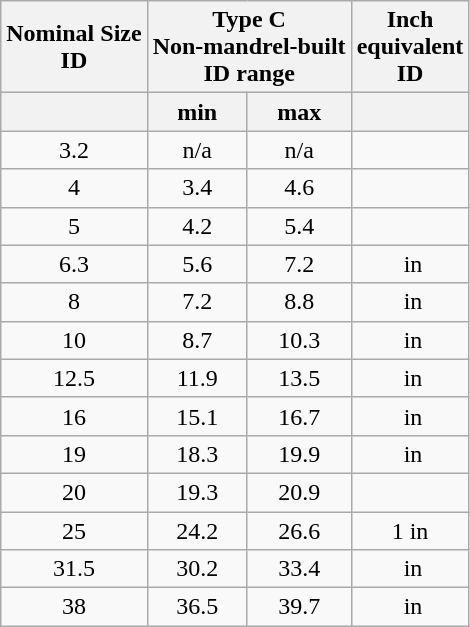<table class="wikitable" style=text-align:center;>
<tr>
<th>Nominal Size<br>ID</th>
<th colspan="2">Type C<br>Non-mandrel-built<br>ID range</th>
<th>Inch<br>equivalent<br>ID</th>
</tr>
<tr>
<th></th>
<th>min</th>
<th>max</th>
<th></th>
</tr>
<tr>
<td>3.2</td>
<td>n/a</td>
<td>n/a</td>
<td></td>
</tr>
<tr>
<td>4</td>
<td>3.4</td>
<td>4.6</td>
<td></td>
</tr>
<tr>
<td>5</td>
<td>4.2</td>
<td>5.4</td>
<td></td>
</tr>
<tr>
<td>6.3</td>
<td>5.6</td>
<td>7.2</td>
<td> in</td>
</tr>
<tr>
<td>8</td>
<td>7.2</td>
<td>8.8</td>
<td> in</td>
</tr>
<tr>
<td>10</td>
<td>8.7</td>
<td>10.3</td>
<td> in</td>
</tr>
<tr>
<td>12.5</td>
<td>11.9</td>
<td>13.5</td>
<td> in</td>
</tr>
<tr>
<td>16</td>
<td>15.1</td>
<td>16.7</td>
<td> in</td>
</tr>
<tr>
<td>19</td>
<td>18.3</td>
<td>19.9</td>
<td> in</td>
</tr>
<tr>
<td>20</td>
<td>19.3</td>
<td>20.9</td>
<td></td>
</tr>
<tr>
<td>25</td>
<td>24.2</td>
<td>26.6</td>
<td>1 in</td>
</tr>
<tr>
<td>31.5</td>
<td>30.2</td>
<td>33.4</td>
<td> in</td>
</tr>
<tr>
<td>38</td>
<td>36.5</td>
<td>39.7</td>
<td> in</td>
</tr>
</table>
